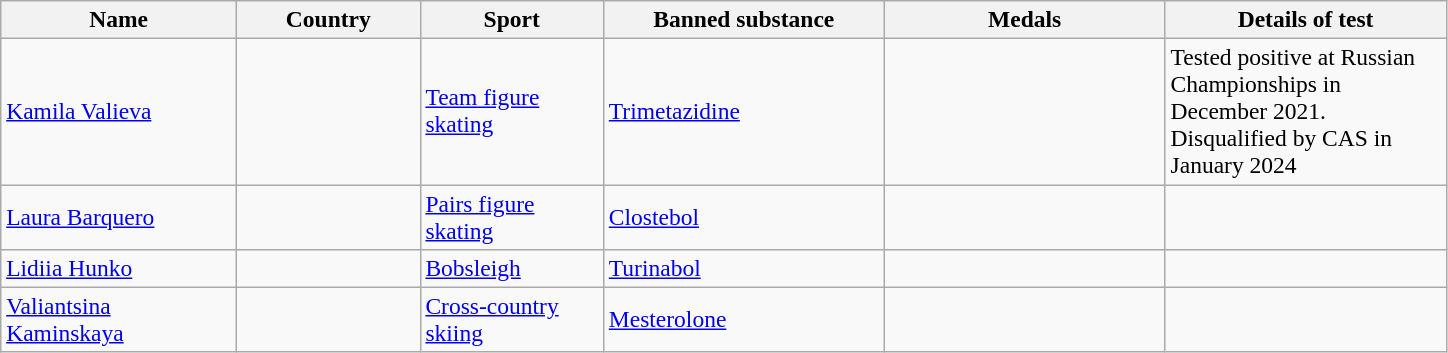<table class="wikitable"  style="font-size:98%; font-size:98%;">
<tr>
<th style="width:150px;">Name</th>
<th style="width:115px;">Country</th>
<th style="width:115px;">Sport</th>
<th style="width:180px;">Banned substance</th>
<th style="width:180px;">Medals</th>
<th style="width:180px;">Details of test</th>
</tr>
<tr>
<td><a href='#'>Kamila Valieva</a></td>
<td></td>
<td><a href='#'>Team figure skating</a></td>
<td><a href='#'>Trimetazidine</a></td>
<td></td>
<td>Tested positive at Russian Championships in December 2021. Disqualified by CAS in January 2024</td>
</tr>
<tr>
<td><a href='#'>Laura Barquero</a></td>
<td></td>
<td><a href='#'>Pairs figure skating</a></td>
<td><a href='#'>Clostebol</a></td>
<td></td>
<td></td>
</tr>
<tr>
<td><a href='#'>Lidiia Hunko</a></td>
<td></td>
<td><a href='#'>Bobsleigh</a></td>
<td><a href='#'>Turinabol</a></td>
<td></td>
<td></td>
</tr>
<tr>
<td><a href='#'>Valiantsina Kaminskaya</a></td>
<td></td>
<td><a href='#'>Cross-country skiing</a></td>
<td><a href='#'>Mesterolone</a></td>
<td></td>
<td></td>
</tr>
</table>
